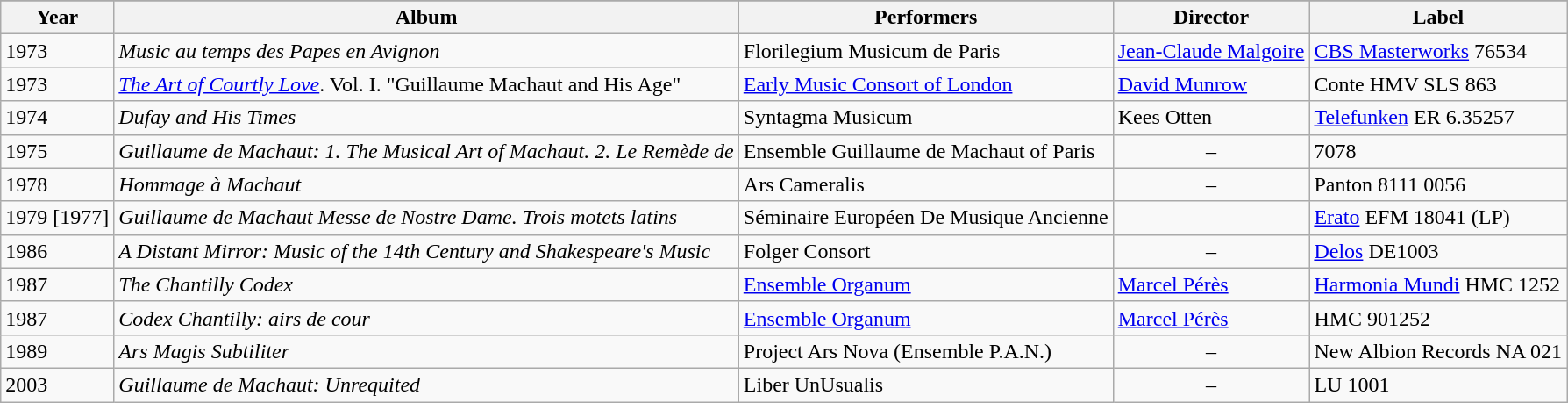<table class = "wikitable sortable plainrowheaders">
<tr>
</tr>
<tr>
<th scope="col">Year</th>
<th scope="col">Album</th>
<th scope="col">Performers</th>
<th scope="col">Director</th>
<th scope="col">Label</th>
</tr>
<tr>
<td>1973</td>
<td><em>Music au temps des Papes en Avignon</em></td>
<td>Florilegium Musicum de Paris</td>
<td data-sort-value="Malgoire"><a href='#'>Jean-Claude Malgoire</a></td>
<td><a href='#'>CBS Masterworks</a> 76534</td>
</tr>
<tr>
<td>1973</td>
<td><em><a href='#'>The Art of Courtly Love</a></em>. Vol. I. "Guillaume Machaut and His Age"</td>
<td><a href='#'>Early Music Consort of London</a></td>
<td data-sort-value="Munrow"><a href='#'>David Munrow</a></td>
<td>Conte HMV SLS 863</td>
</tr>
<tr>
<td>1974</td>
<td><em>Dufay and His Times</em></td>
<td>Syntagma Musicum</td>
<td data-sort-value="Otten">Kees Otten</td>
<td><a href='#'>Telefunken</a> ER 6.35257</td>
</tr>
<tr>
<td>1975</td>
<td><em>Guillaume de Machaut: 1. The Musical Art of Machaut. 2. Le Remède de</em></td>
<td>Ensemble Guillaume de Machaut of Paris</td>
<td style="text-align: center;" data-sort-value="ZZZZZ">–</td>
<td> 7078</td>
</tr>
<tr>
<td>1978</td>
<td><em>Hommage à Machaut</em></td>
<td>Ars Cameralis</td>
<td style="text-align: center;" data-sort-value="ZZZZZ">–</td>
<td>Panton 8111 0056</td>
</tr>
<tr>
<td>1979 [1977]</td>
<td><em>Guillaume de Machaut Messe de Nostre Dame. Trois motets latins</em></td>
<td>Séminaire Européen De Musique Ancienne</td>
<td data-sort-value="Gagnepain"></td>
<td><a href='#'>Erato</a> EFM 18041 (LP)</td>
</tr>
<tr>
<td>1986</td>
<td><em>A Distant Mirror: Music of the 14th Century and Shakespeare's Music</em></td>
<td>Folger Consort</td>
<td style="text-align: center;" data-sort-value="ZZZZZ">–</td>
<td><a href='#'>Delos</a> DE1003</td>
</tr>
<tr>
<td>1987</td>
<td><em>The Chantilly Codex</em></td>
<td><a href='#'>Ensemble Organum</a></td>
<td data-sort-value="Pérès"><a href='#'>Marcel Pérès</a></td>
<td><a href='#'>Harmonia Mundi</a> HMC 1252</td>
</tr>
<tr>
<td>1987</td>
<td><em>Codex Chantilly: airs de cour</em></td>
<td><a href='#'>Ensemble Organum</a></td>
<td data-sort-value="Pérès"><a href='#'>Marcel Pérès</a></td>
<td>HMC 901252</td>
</tr>
<tr>
<td>1989</td>
<td><em>Ars Magis Subtiliter</em></td>
<td>Project Ars Nova (Ensemble P.A.N.)</td>
<td style="text-align: center;" data-sort-value="ZZZZZ">–</td>
<td>New Albion Records NA 021</td>
</tr>
<tr>
<td>2003</td>
<td><em>Guillaume de Machaut: Unrequited</em></td>
<td>Liber UnUsualis</td>
<td style="text-align: center;" data-sort-value="ZZZZZ">–</td>
<td>LU 1001</td>
</tr>
</table>
